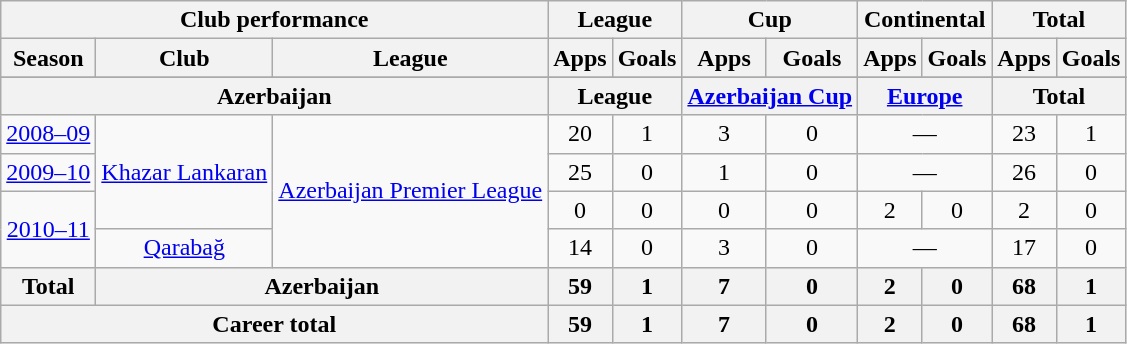<table class="wikitable" style="text-align:center">
<tr>
<th colspan=3>Club performance</th>
<th colspan=2>League</th>
<th colspan=2>Cup</th>
<th colspan=2>Continental</th>
<th colspan=2>Total</th>
</tr>
<tr>
<th>Season</th>
<th>Club</th>
<th>League</th>
<th>Apps</th>
<th>Goals</th>
<th>Apps</th>
<th>Goals</th>
<th>Apps</th>
<th>Goals</th>
<th>Apps</th>
<th>Goals</th>
</tr>
<tr>
</tr>
<tr>
<th colspan=3>Azerbaijan</th>
<th colspan=2>League</th>
<th colspan=2><a href='#'>Azerbaijan Cup</a></th>
<th colspan=2><a href='#'>Europe</a></th>
<th colspan=2>Total</th>
</tr>
<tr>
<td><a href='#'>2008–09</a></td>
<td rowspan="3"><a href='#'>Khazar Lankaran</a></td>
<td rowspan="4"><a href='#'>Azerbaijan Premier League</a></td>
<td>20</td>
<td>1</td>
<td>3</td>
<td>0</td>
<td colspan="2">—</td>
<td>23</td>
<td>1</td>
</tr>
<tr>
<td><a href='#'>2009–10</a></td>
<td>25</td>
<td>0</td>
<td>1</td>
<td>0</td>
<td colspan="2">—</td>
<td>26</td>
<td>0</td>
</tr>
<tr>
<td rowspan="2"><a href='#'>2010–11</a></td>
<td>0</td>
<td>0</td>
<td>0</td>
<td>0</td>
<td>2</td>
<td>0</td>
<td>2</td>
<td>0</td>
</tr>
<tr>
<td><a href='#'>Qarabağ</a></td>
<td>14</td>
<td>0</td>
<td>3</td>
<td>0</td>
<td colspan="2">—</td>
<td>17</td>
<td>0</td>
</tr>
<tr>
<th rowspan=1>Total</th>
<th colspan=2>Azerbaijan</th>
<th>59</th>
<th>1</th>
<th>7</th>
<th>0</th>
<th>2</th>
<th>0</th>
<th>68</th>
<th>1</th>
</tr>
<tr>
<th colspan=3>Career total</th>
<th>59</th>
<th>1</th>
<th>7</th>
<th>0</th>
<th>2</th>
<th>0</th>
<th>68</th>
<th>1</th>
</tr>
</table>
